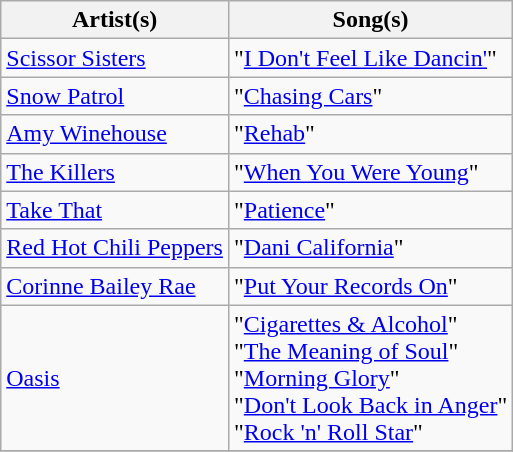<table class="wikitable">
<tr>
<th>Artist(s)</th>
<th>Song(s)</th>
</tr>
<tr>
<td><a href='#'>Scissor Sisters</a></td>
<td>"<a href='#'>I Don't Feel Like Dancin'</a>"</td>
</tr>
<tr>
<td><a href='#'>Snow Patrol</a></td>
<td>"<a href='#'>Chasing Cars</a>"</td>
</tr>
<tr>
<td><a href='#'>Amy Winehouse</a></td>
<td>"<a href='#'>Rehab</a>"</td>
</tr>
<tr>
<td><a href='#'>The Killers</a></td>
<td>"<a href='#'>When You Were Young</a>"</td>
</tr>
<tr>
<td><a href='#'>Take That</a></td>
<td>"<a href='#'>Patience</a>"</td>
</tr>
<tr>
<td><a href='#'>Red Hot Chili Peppers</a></td>
<td>"<a href='#'>Dani California</a>"</td>
</tr>
<tr>
<td><a href='#'>Corinne Bailey Rae</a></td>
<td>"<a href='#'>Put Your Records On</a>"</td>
</tr>
<tr>
<td><a href='#'>Oasis</a></td>
<td>"<a href='#'>Cigarettes & Alcohol</a>"<br>"<a href='#'>The Meaning of Soul</a>"<br>"<a href='#'>Morning Glory</a>"<br>"<a href='#'>Don't Look Back in Anger</a>"<br>"<a href='#'>Rock 'n' Roll Star</a>"</td>
</tr>
<tr>
</tr>
</table>
